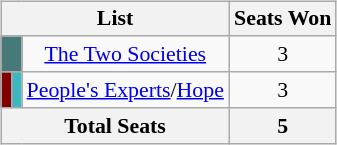<table class="wikitable" style="text-align:center; margin-left:1em; font-size:91%; float:right;">
<tr>
<th colspan=3>List</th>
<th>Seats Won</th>
</tr>
<tr>
<td style="background:#477979;" colspan="2"></td>
<td><a href='#'>The Two Societies</a></td>
<td>3</td>
</tr>
<tr>
<td style="background:#800000;"></td>
<td style="background:#3cb8c2;"></td>
<td><a href='#'>People's Experts</a>/<a href='#'>Hope</a></td>
<td>3</td>
</tr>
<tr>
<th colspan=3>Total Seats</th>
<th colspan=2>5</th>
</tr>
</table>
